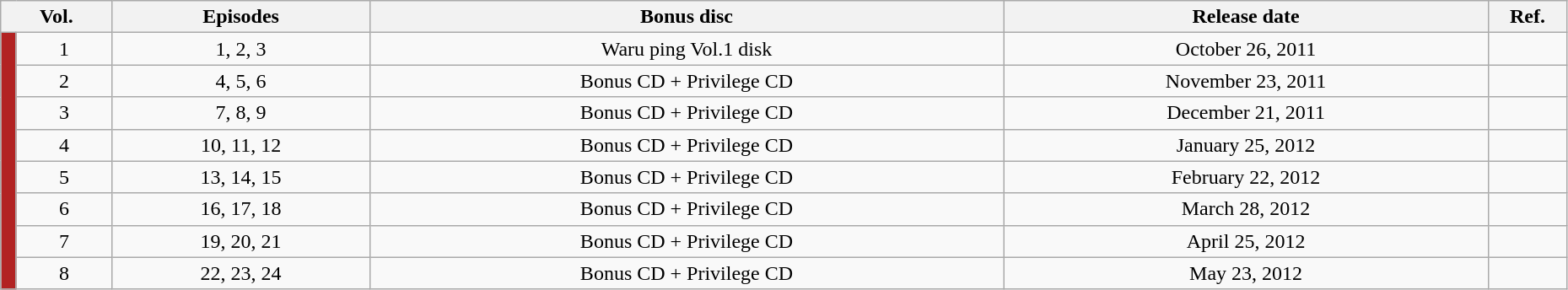<table class="wikitable" style="text-align: center; width: 98%;">
<tr>
<th colspan="2">Vol.</th>
<th>Episodes</th>
<th>Bonus disc</th>
<th>Release date</th>
<th width="5%">Ref.</th>
</tr>
<tr>
<td rowspan="10" width="1%" style="background: FireBrick;"></td>
<td>1</td>
<td>1, 2, 3</td>
<td>Waru ping Vol.1 disk</td>
<td>October 26, 2011</td>
<td></td>
</tr>
<tr>
<td>2</td>
<td>4, 5, 6</td>
<td>Bonus CD + Privilege CD</td>
<td>November 23, 2011</td>
<td></td>
</tr>
<tr>
<td>3</td>
<td>7, 8, 9</td>
<td>Bonus CD + Privilege CD</td>
<td>December 21, 2011</td>
<td></td>
</tr>
<tr>
<td>4</td>
<td>10, 11, 12</td>
<td>Bonus CD + Privilege CD</td>
<td>January 25, 2012</td>
<td></td>
</tr>
<tr>
<td>5</td>
<td>13, 14, 15</td>
<td>Bonus CD + Privilege CD</td>
<td>February 22, 2012</td>
<td></td>
</tr>
<tr>
<td>6</td>
<td>16, 17, 18</td>
<td>Bonus CD + Privilege CD</td>
<td>March 28, 2012</td>
<td></td>
</tr>
<tr>
<td>7</td>
<td>19, 20, 21</td>
<td>Bonus CD + Privilege CD</td>
<td>April 25, 2012</td>
<td></td>
</tr>
<tr>
<td>8</td>
<td>22, 23, 24</td>
<td>Bonus CD + Privilege CD</td>
<td>May 23, 2012</td>
<td></td>
</tr>
</table>
